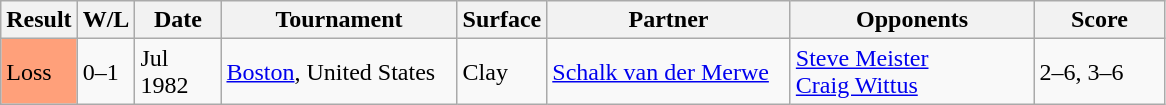<table class="sortable wikitable">
<tr>
<th style="width:40px">Result</th>
<th style="width:30px" class="unsortable">W/L</th>
<th style="width:50px">Date</th>
<th style="width:150px">Tournament</th>
<th style="width:50px">Surface</th>
<th style="width:155px">Partner</th>
<th style="width:155px">Opponents</th>
<th style="width:80px" class="unsortable">Score</th>
</tr>
<tr>
<td style="background:#ffa07a;">Loss</td>
<td>0–1</td>
<td>Jul 1982</td>
<td><a href='#'>Boston</a>, United States</td>
<td>Clay</td>
<td> <a href='#'>Schalk van der Merwe</a></td>
<td> <a href='#'>Steve Meister</a><br> <a href='#'>Craig Wittus</a></td>
<td>2–6, 3–6</td>
</tr>
</table>
